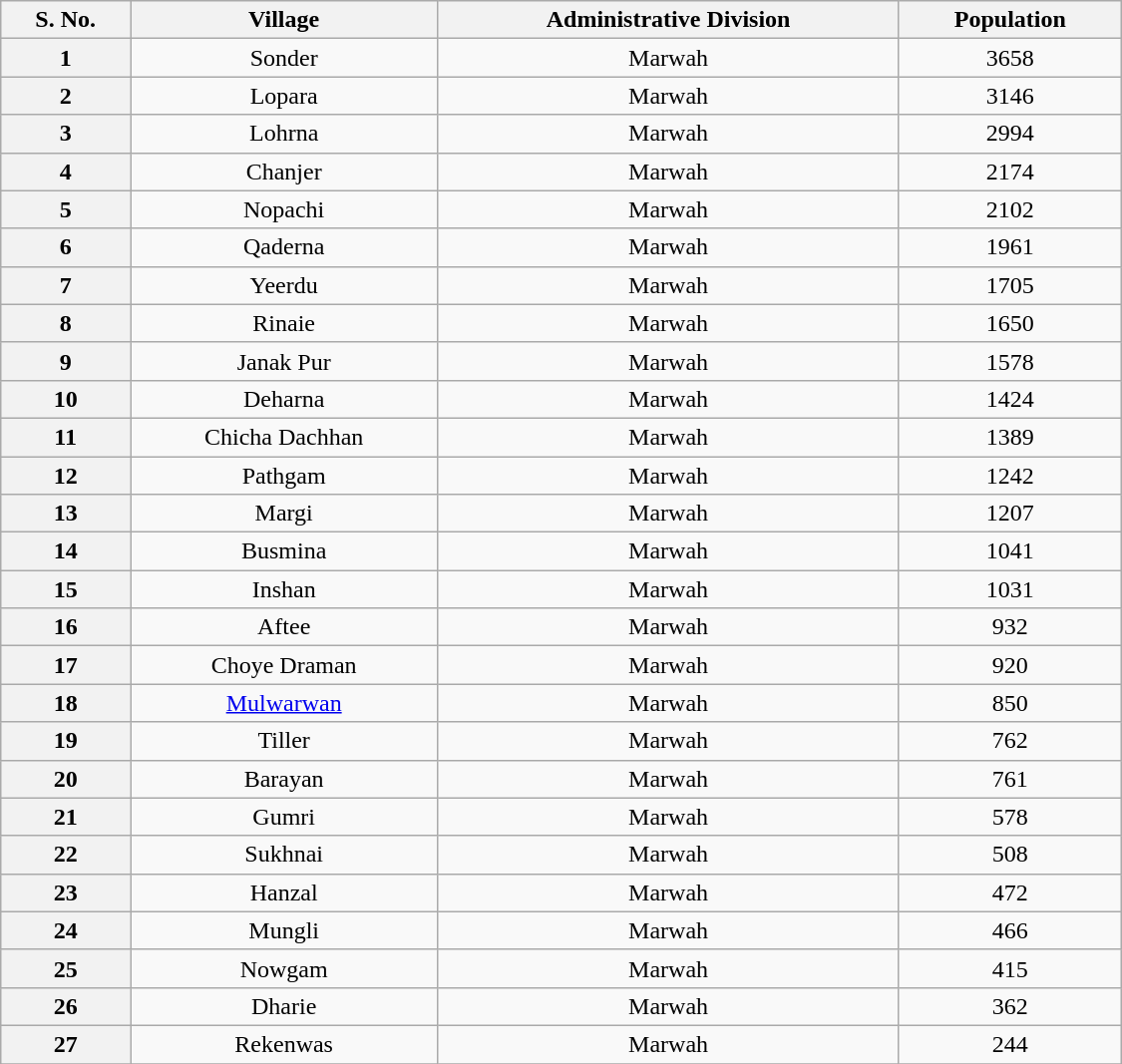<table class="wikitable" style="width:750px; text-align:center;">
<tr>
<th>S. No.</th>
<th>Village</th>
<th>Administrative Division</th>
<th>Population</th>
</tr>
<tr>
<th>1</th>
<td>Sonder</td>
<td>Marwah</td>
<td>3658</td>
</tr>
<tr>
<th>2</th>
<td>Lopara</td>
<td>Marwah</td>
<td>3146</td>
</tr>
<tr>
<th>3</th>
<td>Lohrna</td>
<td>Marwah</td>
<td>2994</td>
</tr>
<tr>
<th>4</th>
<td>Chanjer</td>
<td>Marwah</td>
<td>2174</td>
</tr>
<tr>
<th>5</th>
<td>Nopachi</td>
<td>Marwah</td>
<td>2102</td>
</tr>
<tr>
<th>6</th>
<td>Qaderna</td>
<td>Marwah</td>
<td>1961</td>
</tr>
<tr>
<th>7</th>
<td>Yeerdu</td>
<td>Marwah</td>
<td>1705</td>
</tr>
<tr>
<th>8</th>
<td>Rinaie</td>
<td>Marwah</td>
<td>1650</td>
</tr>
<tr>
<th>9</th>
<td>Janak Pur</td>
<td>Marwah</td>
<td>1578</td>
</tr>
<tr>
<th>10</th>
<td>Deharna</td>
<td>Marwah</td>
<td>1424</td>
</tr>
<tr>
<th>11</th>
<td>Chicha Dachhan</td>
<td>Marwah</td>
<td>1389</td>
</tr>
<tr>
<th>12</th>
<td>Pathgam</td>
<td>Marwah</td>
<td>1242</td>
</tr>
<tr>
<th>13</th>
<td>Margi</td>
<td>Marwah</td>
<td>1207</td>
</tr>
<tr>
<th>14</th>
<td>Busmina</td>
<td>Marwah</td>
<td>1041</td>
</tr>
<tr>
<th>15</th>
<td>Inshan</td>
<td>Marwah</td>
<td>1031</td>
</tr>
<tr>
<th>16</th>
<td>Aftee</td>
<td>Marwah</td>
<td>932</td>
</tr>
<tr>
<th>17</th>
<td>Choye Draman</td>
<td>Marwah</td>
<td>920</td>
</tr>
<tr>
<th>18</th>
<td><a href='#'>Mulwarwan</a></td>
<td>Marwah</td>
<td>850</td>
</tr>
<tr>
<th>19</th>
<td>Tiller</td>
<td>Marwah</td>
<td>762</td>
</tr>
<tr>
<th>20</th>
<td>Barayan</td>
<td>Marwah</td>
<td>761</td>
</tr>
<tr>
<th>21</th>
<td>Gumri</td>
<td>Marwah</td>
<td>578</td>
</tr>
<tr>
<th>22</th>
<td>Sukhnai</td>
<td>Marwah</td>
<td>508</td>
</tr>
<tr>
<th>23</th>
<td>Hanzal</td>
<td>Marwah</td>
<td>472</td>
</tr>
<tr>
<th>24</th>
<td>Mungli</td>
<td>Marwah</td>
<td>466</td>
</tr>
<tr>
<th>25</th>
<td>Nowgam</td>
<td>Marwah</td>
<td>415</td>
</tr>
<tr>
<th>26</th>
<td>Dharie</td>
<td>Marwah</td>
<td>362</td>
</tr>
<tr>
<th>27</th>
<td>Rekenwas</td>
<td>Marwah</td>
<td>244</td>
</tr>
<tr>
</tr>
</table>
